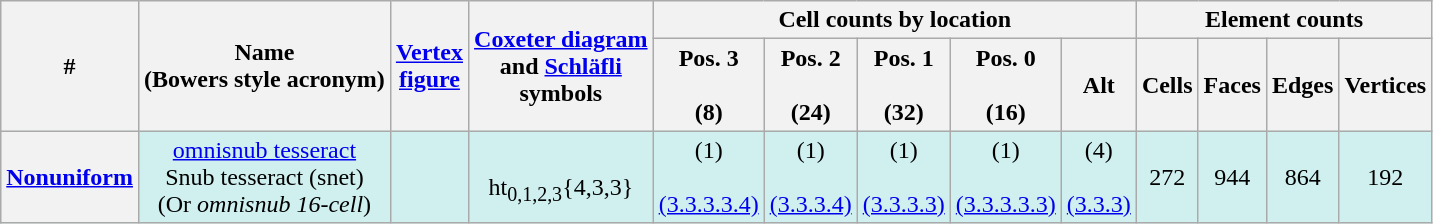<table class="wikitable">
<tr>
<th rowspan=2>#</th>
<th rowspan=2>Name<br>(Bowers style acronym)</th>
<th rowspan=2><a href='#'>Vertex<br>figure</a></th>
<th rowspan=2><a href='#'>Coxeter diagram</a><br>and <a href='#'>Schläfli</a><br>symbols</th>
<th colspan=5>Cell counts by location</th>
<th colspan=4>Element counts</th>
</tr>
<tr>
<th>Pos. 3<br><br>(8)</th>
<th>Pos. 2<br><br>(24)</th>
<th>Pos. 1<br><br>(32)</th>
<th>Pos. 0<br><br>(16)</th>
<th>Alt</th>
<th>Cells</th>
<th>Faces</th>
<th>Edges</th>
<th>Vertices</th>
</tr>
<tr BGCOLOR="#d0f0f0"  align=center>
<th><a href='#'>Nonuniform</a></th>
<td><a href='#'>omnisnub tesseract</a><br>Snub tesseract (snet)<br>(Or <em>omnisnub 16-cell</em>)</td>
<td></td>
<td align=center><br>ht<sub>0,1,2,3</sub>{4,3,3}</td>
<td>(1)<br><br><a href='#'>(3.3.3.3.4)</a></td>
<td>(1)<br><br><a href='#'>(3.3.3.4)</a></td>
<td>(1)<br><br><a href='#'>(3.3.3.3)</a></td>
<td>(1)<br><br><a href='#'>(3.3.3.3.3)</a></td>
<td>(4)<br><br><a href='#'>(3.3.3)</a></td>
<td>272</td>
<td>944</td>
<td>864</td>
<td>192</td>
</tr>
</table>
